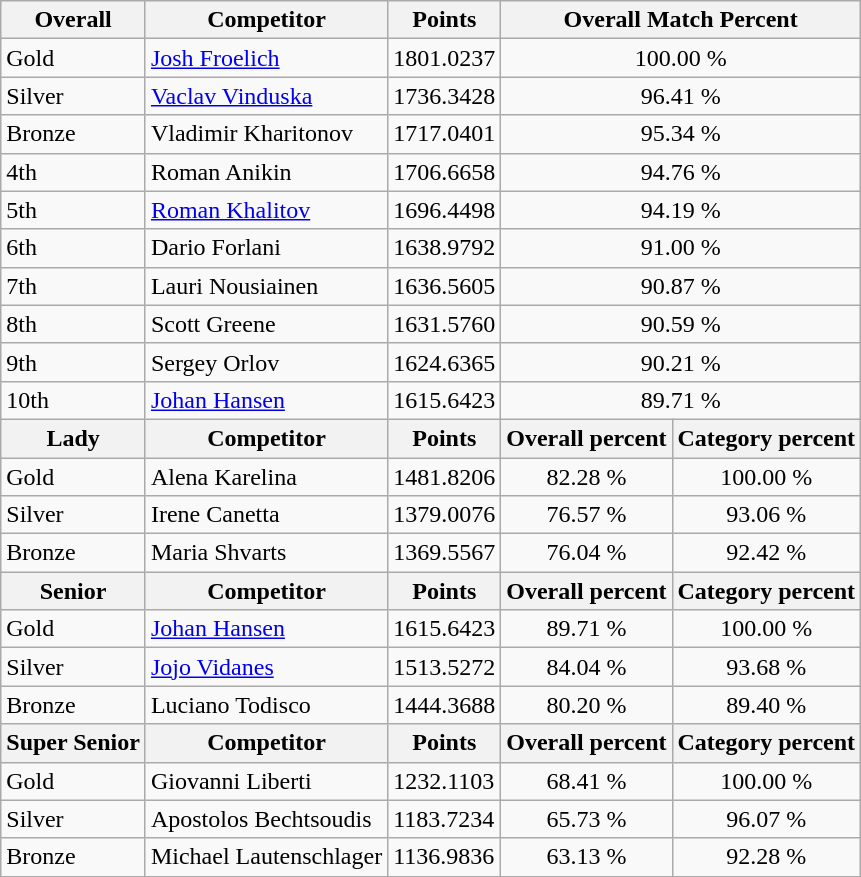<table class="wikitable" style="text-align: left;">
<tr>
<th>Overall</th>
<th>Competitor</th>
<th>Points</th>
<th colspan="2">Overall Match Percent</th>
</tr>
<tr>
<td> Gold</td>
<td> <a href='#'>Josh Froelich</a></td>
<td>1801.0237</td>
<td colspan="2" style="text-align: center;">100.00 %</td>
</tr>
<tr>
<td> Silver</td>
<td> <a href='#'>Vaclav Vinduska</a></td>
<td>1736.3428</td>
<td colspan="2" style="text-align: center;">96.41 %</td>
</tr>
<tr>
<td> Bronze</td>
<td> Vladimir Kharitonov</td>
<td>1717.0401</td>
<td colspan="2" style="text-align: center;">95.34 %</td>
</tr>
<tr>
<td>4th</td>
<td> Roman Anikin</td>
<td>1706.6658</td>
<td colspan="2" style="text-align: center;">94.76 %</td>
</tr>
<tr>
<td>5th</td>
<td> <a href='#'>Roman Khalitov</a></td>
<td>1696.4498</td>
<td colspan="2" style="text-align: center;">94.19 %</td>
</tr>
<tr>
<td>6th</td>
<td> Dario Forlani</td>
<td>1638.9792</td>
<td colspan="2" style="text-align: center;">91.00 %</td>
</tr>
<tr>
<td>7th</td>
<td> Lauri Nousiainen</td>
<td>1636.5605</td>
<td colspan="2" style="text-align: center;">90.87 %</td>
</tr>
<tr>
<td>8th</td>
<td> Scott Greene</td>
<td>1631.5760</td>
<td colspan="2" style="text-align: center;">90.59 %</td>
</tr>
<tr>
<td>9th</td>
<td> Sergey Orlov</td>
<td>1624.6365</td>
<td colspan="2" style="text-align: center;">90.21 %</td>
</tr>
<tr>
<td>10th</td>
<td> <a href='#'>Johan Hansen</a></td>
<td>1615.6423</td>
<td colspan="2" style="text-align: center;">89.71 %</td>
</tr>
<tr>
<th>Lady</th>
<th>Competitor</th>
<th>Points</th>
<th>Overall percent</th>
<th>Category percent</th>
</tr>
<tr>
<td> Gold</td>
<td> Alena Karelina</td>
<td>1481.8206</td>
<td style="text-align: center;">82.28 %</td>
<td style="text-align: center;">100.00 %</td>
</tr>
<tr>
<td> Silver</td>
<td> Irene Canetta</td>
<td>1379.0076</td>
<td style="text-align: center;">76.57 %</td>
<td style="text-align: center;">93.06 %</td>
</tr>
<tr>
<td> Bronze</td>
<td> Maria Shvarts</td>
<td>1369.5567</td>
<td style="text-align: center;">76.04 %</td>
<td style="text-align: center;">92.42 %</td>
</tr>
<tr>
<th>Senior</th>
<th>Competitor</th>
<th>Points</th>
<th>Overall percent</th>
<th>Category percent</th>
</tr>
<tr>
<td> Gold</td>
<td> <a href='#'>Johan Hansen</a></td>
<td>1615.6423</td>
<td style="text-align: center;">89.71 %</td>
<td style="text-align: center;">100.00 %</td>
</tr>
<tr>
<td> Silver</td>
<td> <a href='#'>Jojo Vidanes</a></td>
<td>1513.5272</td>
<td style="text-align: center;">84.04 %</td>
<td style="text-align: center;">93.68 %</td>
</tr>
<tr>
<td> Bronze</td>
<td> Luciano Todisco</td>
<td>1444.3688</td>
<td style="text-align: center;">80.20 %</td>
<td style="text-align: center;">89.40 %</td>
</tr>
<tr>
<th>Super Senior</th>
<th>Competitor</th>
<th>Points</th>
<th>Overall percent</th>
<th>Category percent</th>
</tr>
<tr>
<td> Gold</td>
<td> Giovanni Liberti</td>
<td>1232.1103</td>
<td style="text-align: center;">68.41 %</td>
<td style="text-align: center;">100.00 %</td>
</tr>
<tr>
<td> Silver</td>
<td> Apostolos Bechtsoudis</td>
<td>1183.7234</td>
<td style="text-align: center;">65.73 %</td>
<td style="text-align: center;">96.07 %</td>
</tr>
<tr>
<td> Bronze</td>
<td> Michael Lautenschlager</td>
<td>1136.9836</td>
<td style="text-align: center;">63.13 %</td>
<td style="text-align: center;">92.28 %</td>
</tr>
<tr>
</tr>
</table>
